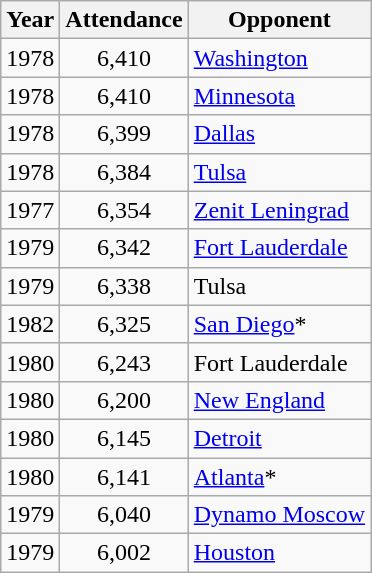<table class= "wikitable">
<tr>
<th>Year</th>
<th>Attendance</th>
<th>Opponent</th>
</tr>
<tr>
<td>1978</td>
<td style="text-align:center;">6,410</td>
<td><a href='#'>Washington</a></td>
</tr>
<tr>
<td>1978</td>
<td style="text-align:center;">6,410</td>
<td><a href='#'>Minnesota</a></td>
</tr>
<tr>
<td>1978</td>
<td style="text-align:center;">6,399</td>
<td><a href='#'>Dallas</a></td>
</tr>
<tr>
<td>1978</td>
<td style="text-align:center;">6,384</td>
<td><a href='#'>Tulsa</a></td>
</tr>
<tr>
<td>1977</td>
<td style="text-align:center;">6,354</td>
<td><a href='#'>Zenit Leningrad</a></td>
</tr>
<tr>
<td>1979</td>
<td style="text-align:center;">6,342</td>
<td><a href='#'>Fort Lauderdale</a></td>
</tr>
<tr>
<td>1979</td>
<td style="text-align:center;">6,338</td>
<td>Tulsa</td>
</tr>
<tr>
<td>1982</td>
<td style="text-align:center;">6,325</td>
<td><a href='#'>San Diego</a>*</td>
</tr>
<tr>
<td>1980</td>
<td style="text-align:center;">6,243</td>
<td>Fort Lauderdale</td>
</tr>
<tr>
<td>1980</td>
<td style="text-align:center;">6,200</td>
<td><a href='#'>New England</a></td>
</tr>
<tr>
<td>1980</td>
<td style="text-align:center;">6,145</td>
<td><a href='#'>Detroit</a></td>
</tr>
<tr>
<td>1980</td>
<td style="text-align:center;">6,141</td>
<td><a href='#'>Atlanta</a>*</td>
</tr>
<tr>
<td>1979</td>
<td style="text-align:center;">6,040</td>
<td><a href='#'>Dynamo Moscow</a></td>
</tr>
<tr>
<td>1979</td>
<td style="text-align:center;">6,002</td>
<td><a href='#'>Houston</a></td>
</tr>
</table>
